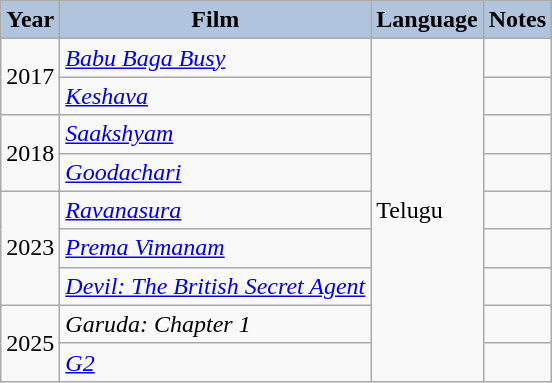<table class="wikitable">
<tr style="text-align:center;">
<th style="text-align:center; background:#b0c4de;">Year</th>
<th style="text-align:center; background:#b0c4de;">Film</th>
<th style="text-align:center; background:#b0c4de;">Language</th>
<th style="text-align:center; background:#b0c4de;">Notes</th>
</tr>
<tr>
<td rowspan="2">2017</td>
<td><em><a href='#'>Babu Baga Busy</a></em></td>
<td rowspan="9">Telugu</td>
<td></td>
</tr>
<tr>
<td><em><a href='#'>Keshava</a></em></td>
<td></td>
</tr>
<tr>
<td rowspan="2">2018</td>
<td><em><a href='#'>Saakshyam</a></em></td>
<td></td>
</tr>
<tr>
<td><em><a href='#'>Goodachari</a></em></td>
<td></td>
</tr>
<tr>
<td rowspan="3">2023</td>
<td><em><a href='#'>Ravanasura</a></em></td>
<td></td>
</tr>
<tr>
<td><em><a href='#'>Prema Vimanam</a></em></td>
<td></td>
</tr>
<tr>
<td><em><a href='#'>Devil: The British Secret Agent</a></em></td>
<td></td>
</tr>
<tr>
<td rowspan="2">2025</td>
<td><em>Garuda: Chapter 1</em></td>
<td></td>
</tr>
<tr>
<td><em><a href='#'>G2</a></em></td>
<td></td>
</tr>
</table>
